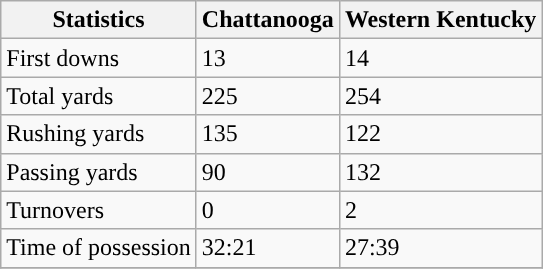<table class="wikitable">
<tr>
<th>Statistics</th>
<th>Chattanooga</th>
<th>Western Kentucky</th>
</tr>
<tr>
<td>First downs</td>
<td>13</td>
<td>14</td>
</tr>
<tr>
<td>Total yards</td>
<td>225</td>
<td>254</td>
</tr>
<tr>
<td>Rushing yards</td>
<td>135</td>
<td>122</td>
</tr>
<tr>
<td>Passing yards</td>
<td>90</td>
<td>132</td>
</tr>
<tr>
<td>Turnovers</td>
<td>0</td>
<td>2</td>
</tr>
<tr>
<td>Time of possession</td>
<td>32:21</td>
<td>27:39</td>
</tr>
<tr>
</tr>
</table>
